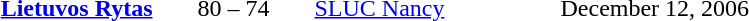<table style="text-align:center">
<tr>
<th width=160></th>
<th width=100></th>
<th width=160></th>
<th width=200></th>
</tr>
<tr>
<td align=right><strong><a href='#'>Lietuvos Rytas</a></strong> </td>
<td>80 – 74</td>
<td align=left> <a href='#'>SLUC Nancy</a></td>
<td align=left>December 12, 2006</td>
</tr>
</table>
